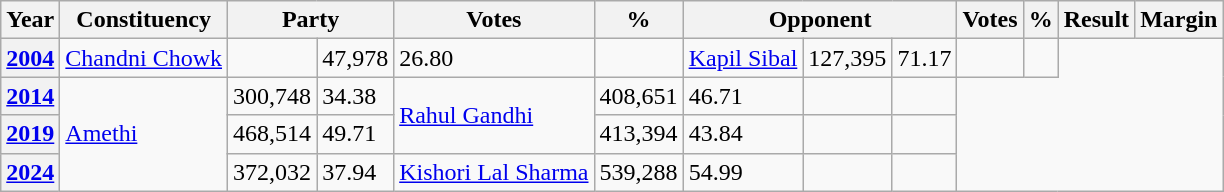<table class="sortable wikitable">
<tr>
<th>Year</th>
<th>Constituency</th>
<th colspan="2">Party</th>
<th>Votes</th>
<th>%</th>
<th colspan="3">Opponent</th>
<th>Votes</th>
<th>%</th>
<th>Result</th>
<th>Margin</th>
</tr>
<tr>
<th><a href='#'>2004</a></th>
<td><a href='#'>Chandni Chowk</a></td>
<td></td>
<td>47,978</td>
<td>26.80</td>
<td></td>
<td><a href='#'>Kapil Sibal</a></td>
<td>127,395</td>
<td>71.17</td>
<td></td>
<td></td>
</tr>
<tr>
<th><a href='#'>2014</a></th>
<td rowspan="3"><a href='#'>Amethi</a></td>
<td>300,748</td>
<td>34.38</td>
<td rowspan="2"><a href='#'>Rahul Gandhi</a></td>
<td>408,651</td>
<td>46.71</td>
<td></td>
<td></td>
</tr>
<tr>
<th><a href='#'>2019</a></th>
<td>468,514</td>
<td>49.71</td>
<td>413,394</td>
<td>43.84</td>
<td></td>
<td></td>
</tr>
<tr>
<th><a href='#'>2024</a></th>
<td>372,032</td>
<td>37.94</td>
<td><a href='#'>Kishori Lal Sharma</a></td>
<td>539,288</td>
<td>54.99</td>
<td></td>
<td></td>
</tr>
</table>
